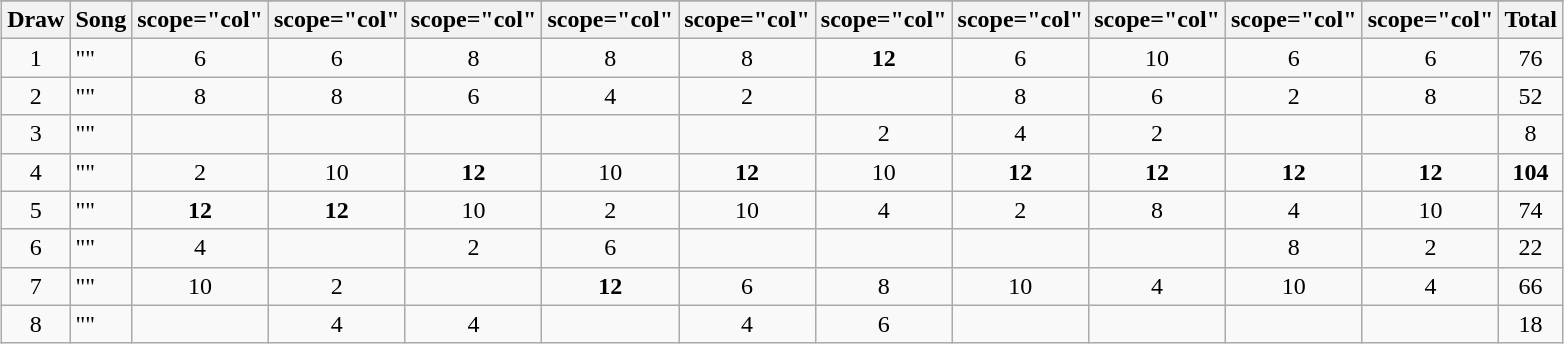<table class="wikitable collapsible" style="margin: 1em auto 1em auto; text-align:center;">
<tr>
</tr>
<tr>
<th>Draw</th>
<th>Song</th>
<th>scope="col" </th>
<th>scope="col" </th>
<th>scope="col" </th>
<th>scope="col" </th>
<th>scope="col" </th>
<th>scope="col" </th>
<th>scope="col" </th>
<th>scope="col" </th>
<th>scope="col" </th>
<th>scope="col" </th>
<th>Total</th>
</tr>
<tr>
<td>1</td>
<td align="left">""</td>
<td>6</td>
<td>6</td>
<td>8</td>
<td>8</td>
<td>8</td>
<td><strong>12</strong></td>
<td>6</td>
<td>10</td>
<td>6</td>
<td>6</td>
<td>76</td>
</tr>
<tr>
<td>2</td>
<td align="left">""</td>
<td>8</td>
<td>8</td>
<td>6</td>
<td>4</td>
<td>2</td>
<td></td>
<td>8</td>
<td>6</td>
<td>2</td>
<td>8</td>
<td>52</td>
</tr>
<tr>
<td>3</td>
<td align="left">""</td>
<td></td>
<td></td>
<td></td>
<td></td>
<td></td>
<td>2</td>
<td>4</td>
<td>2</td>
<td></td>
<td></td>
<td>8</td>
</tr>
<tr>
<td>4</td>
<td align="left">""</td>
<td>2</td>
<td>10</td>
<td><strong>12</strong></td>
<td>10</td>
<td><strong>12</strong></td>
<td>10</td>
<td><strong>12</strong></td>
<td><strong>12</strong></td>
<td><strong>12</strong></td>
<td><strong>12</strong></td>
<td><strong>104</strong></td>
</tr>
<tr>
<td>5</td>
<td align="left">""</td>
<td><strong>12</strong></td>
<td><strong>12</strong></td>
<td>10</td>
<td>2</td>
<td>10</td>
<td>4</td>
<td>2</td>
<td>8</td>
<td>4</td>
<td>10</td>
<td>74</td>
</tr>
<tr>
<td>6</td>
<td align="left">""</td>
<td>4</td>
<td></td>
<td>2</td>
<td>6</td>
<td></td>
<td></td>
<td></td>
<td></td>
<td>8</td>
<td>2</td>
<td>22</td>
</tr>
<tr>
<td>7</td>
<td align="left">""</td>
<td>10</td>
<td>2</td>
<td></td>
<td><strong>12</strong></td>
<td>6</td>
<td>8</td>
<td>10</td>
<td>4</td>
<td>10</td>
<td>4</td>
<td>66</td>
</tr>
<tr>
<td>8</td>
<td align="left">""</td>
<td></td>
<td>4</td>
<td>4</td>
<td></td>
<td>4</td>
<td>6</td>
<td></td>
<td></td>
<td></td>
<td></td>
<td>18</td>
</tr>
</table>
